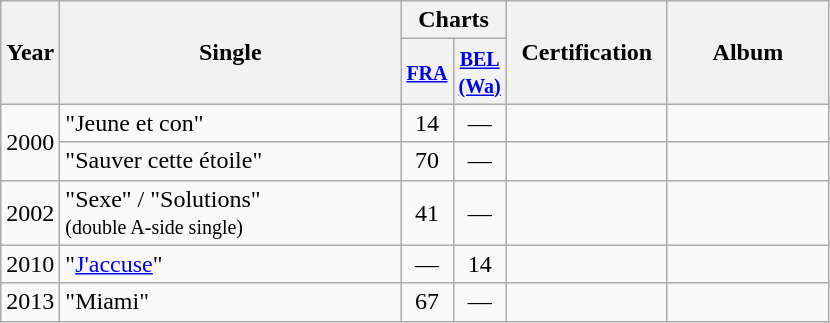<table class="wikitable">
<tr>
<th rowspan="2" style="text-align:center; width:5px;;">Year</th>
<th rowspan="2" style="text-align:center; width:220px;">Single</th>
<th style="text-align:center;" colspan="2">Charts</th>
<th rowspan="2" style="text-align:center; width:100px;">Certification</th>
<th rowspan="2" style="text-align:center; width:100px;">Album</th>
</tr>
<tr>
<th width="20"><small><a href='#'>FRA</a></small><br></th>
<th width="20"><small><a href='#'>BEL<br>(Wa)</a></small></th>
</tr>
<tr>
<td style="text-align:center;" rowspan="2">2000</td>
<td>"Jeune et con"</td>
<td style="text-align:center;">14</td>
<td style="text-align:center;">—</td>
<td style="text-align:center;"></td>
<td style="text-align:center;"></td>
</tr>
<tr>
<td>"Sauver cette étoile"</td>
<td style="text-align:center;">70</td>
<td style="text-align:center;">—</td>
<td style="text-align:center;"></td>
<td style="text-align:center;"></td>
</tr>
<tr>
<td style="text-align:center;">2002</td>
<td>"Sexe" / "Solutions" <br><small>(double A-side single)</small></td>
<td style="text-align:center;">41</td>
<td style="text-align:center;">—</td>
<td style="text-align:center;"></td>
<td style="text-align:center;"></td>
</tr>
<tr>
<td style="text-align:center;">2010</td>
<td>"<a href='#'>J'accuse</a>"</td>
<td style="text-align:center;">—</td>
<td style="text-align:center;">14</td>
<td style="text-align:center;"></td>
<td style="text-align:center;"></td>
</tr>
<tr>
<td style="text-align:center;">2013</td>
<td>"Miami"</td>
<td style="text-align:center;">67</td>
<td style="text-align:center;">—</td>
<td style="text-align:center;"></td>
<td style="text-align:center;"></td>
</tr>
</table>
